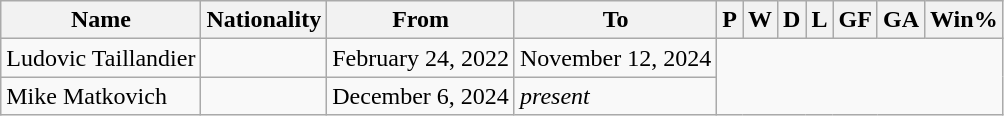<table class="wikitable plainrowheaders sortable" style="text-align:center">
<tr>
<th>Name</th>
<th>Nationality</th>
<th>From</th>
<th class="unsortable">To</th>
<th>P</th>
<th>W</th>
<th>D</th>
<th>L</th>
<th>GF</th>
<th>GA</th>
<th>Win%</th>
</tr>
<tr>
<td scope=row style=text-align:left>Ludovic Taillandier</td>
<td align=left></td>
<td align=left>February 24, 2022</td>
<td align=left>November 12, 2024<br></td>
</tr>
<tr>
<td scope=row style=text-align:left>Mike Matkovich</td>
<td align=left></td>
<td align=left>December 6, 2024</td>
<td align=left><em>present</em><br></td>
</tr>
</table>
